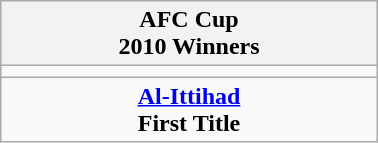<table class="wikitable" style="text-align: center; margin: 0 auto; width: 20%">
<tr>
<th>AFC Cup <br>2010 Winners</th>
</tr>
<tr>
<td></td>
</tr>
<tr>
<td><strong><a href='#'>Al-Ittihad</a></strong><br><strong>First Title</strong></td>
</tr>
</table>
